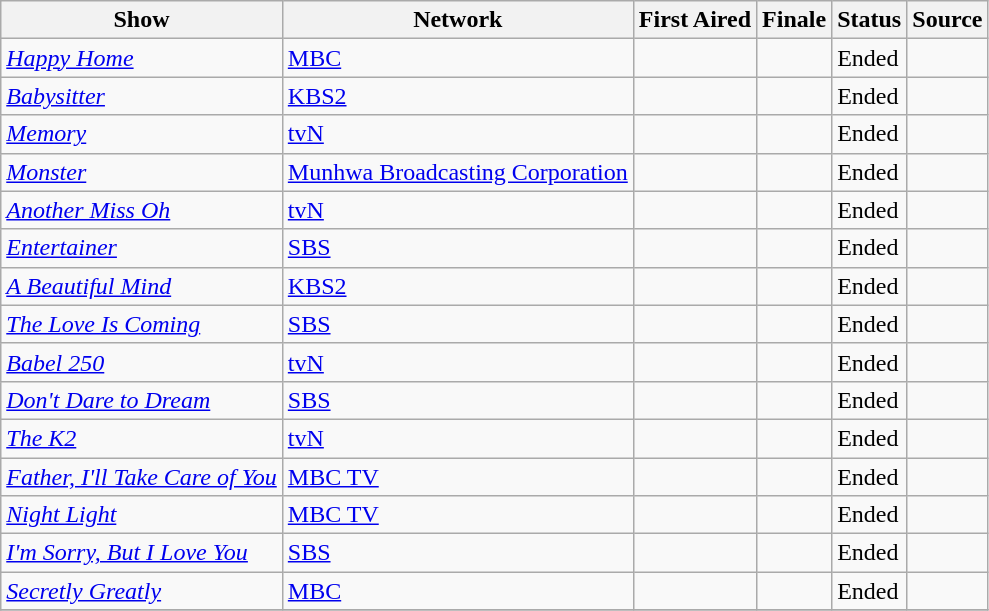<table class="wikitable sortable">
<tr>
<th scope="col">Show</th>
<th scope="col">Network</th>
<th scope="col">First Aired</th>
<th scope="col">Finale</th>
<th scope="col">Status</th>
<th class="unsortable" scope="col">Source</th>
</tr>
<tr>
<td><em><a href='#'>Happy Home</a></em></td>
<td><a href='#'>MBC</a></td>
<td></td>
<td></td>
<td>Ended</td>
<td></td>
</tr>
<tr>
<td><em><a href='#'>Babysitter</a></em></td>
<td><a href='#'>KBS2</a></td>
<td></td>
<td></td>
<td>Ended</td>
<td></td>
</tr>
<tr>
<td><em><a href='#'>Memory</a></em></td>
<td><a href='#'>tvN</a></td>
<td></td>
<td></td>
<td>Ended</td>
<td></td>
</tr>
<tr>
<td><em><a href='#'>Monster</a></em></td>
<td><a href='#'>Munhwa Broadcasting Corporation</a></td>
<td></td>
<td></td>
<td>Ended</td>
<td></td>
</tr>
<tr>
<td><em><a href='#'>Another Miss Oh</a></em></td>
<td><a href='#'>tvN</a></td>
<td></td>
<td></td>
<td>Ended</td>
<td></td>
</tr>
<tr>
<td><em><a href='#'>Entertainer</a></em></td>
<td><a href='#'>SBS</a></td>
<td></td>
<td></td>
<td>Ended</td>
<td></td>
</tr>
<tr>
<td><em><a href='#'>A Beautiful Mind</a></em></td>
<td><a href='#'>KBS2</a></td>
<td></td>
<td></td>
<td>Ended</td>
<td></td>
</tr>
<tr>
<td><em><a href='#'>The Love Is Coming</a></em></td>
<td><a href='#'>SBS</a></td>
<td></td>
<td></td>
<td>Ended</td>
<td></td>
</tr>
<tr>
<td><em><a href='#'>Babel 250</a></em></td>
<td><a href='#'>tvN</a></td>
<td></td>
<td></td>
<td>Ended</td>
<td></td>
</tr>
<tr>
<td><em><a href='#'>Don't Dare to Dream</a></em></td>
<td><a href='#'>SBS</a></td>
<td></td>
<td></td>
<td>Ended</td>
<td></td>
</tr>
<tr>
<td><em><a href='#'>The K2</a></em></td>
<td><a href='#'>tvN</a></td>
<td></td>
<td></td>
<td>Ended</td>
<td></td>
</tr>
<tr>
<td><em><a href='#'>Father, I'll Take Care of You</a></em></td>
<td><a href='#'>MBC TV</a></td>
<td></td>
<td></td>
<td>Ended</td>
<td></td>
</tr>
<tr>
<td><em><a href='#'>Night Light</a></em></td>
<td><a href='#'>MBC TV</a></td>
<td></td>
<td></td>
<td>Ended</td>
<td></td>
</tr>
<tr>
<td><em><a href='#'>I'm Sorry, But I Love You</a></em></td>
<td><a href='#'>SBS</a></td>
<td></td>
<td></td>
<td>Ended</td>
<td></td>
</tr>
<tr>
<td><em><a href='#'>Secretly Greatly</a></em></td>
<td><a href='#'>MBC</a></td>
<td></td>
<td></td>
<td>Ended</td>
<td></td>
</tr>
<tr>
</tr>
</table>
